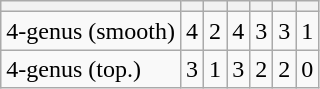<table class="wikitable">
<tr>
<th></th>
<th></th>
<th></th>
<th></th>
<th></th>
<th></th>
<th></th>
</tr>
<tr>
<td>4-genus (smooth)</td>
<td>4</td>
<td>2</td>
<td>4</td>
<td>3</td>
<td>3</td>
<td>1</td>
</tr>
<tr>
<td>4-genus (top.)</td>
<td>3</td>
<td>1</td>
<td>3</td>
<td>2</td>
<td>2</td>
<td>0</td>
</tr>
</table>
